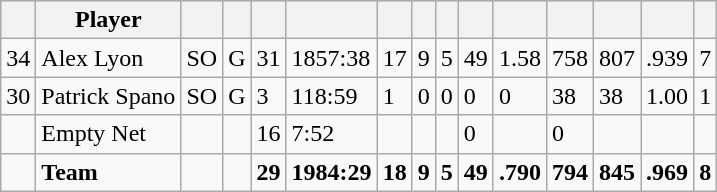<table class="wikitable sortable">
<tr align="center" bgcolor="#dddddd">
<th></th>
<th>Player</th>
<th></th>
<th></th>
<th></th>
<th></th>
<th></th>
<th></th>
<th></th>
<th></th>
<th></th>
<th></th>
<th></th>
<th></th>
<th></th>
</tr>
<tr>
<td>34</td>
<td>Alex Lyon</td>
<td>SO</td>
<td>G</td>
<td>31</td>
<td>1857:38</td>
<td>17</td>
<td>9</td>
<td>5</td>
<td>49</td>
<td>1.58</td>
<td>758</td>
<td>807</td>
<td>.939</td>
<td>7</td>
</tr>
<tr>
<td>30</td>
<td>Patrick Spano</td>
<td>SO</td>
<td>G</td>
<td>3</td>
<td>118:59</td>
<td>1</td>
<td>0</td>
<td>0</td>
<td>0</td>
<td>0</td>
<td>38</td>
<td>38</td>
<td>1.00</td>
<td>1</td>
</tr>
<tr>
<td></td>
<td>Empty Net</td>
<td></td>
<td></td>
<td>16</td>
<td>7:52</td>
<td></td>
<td></td>
<td></td>
<td>0</td>
<td></td>
<td>0</td>
<td></td>
<td></td>
<td></td>
</tr>
<tr class="sortbottom">
<td></td>
<td><strong>Team</strong></td>
<td></td>
<td></td>
<td><strong>29</strong></td>
<td><strong>1984:29</strong></td>
<td><strong>18</strong></td>
<td><strong>9</strong></td>
<td><strong>5</strong></td>
<td><strong>49</strong></td>
<td><strong>.790</strong></td>
<td><strong>794</strong></td>
<td><strong>845</strong></td>
<td><strong>.969</strong></td>
<td><strong>8</strong></td>
</tr>
</table>
